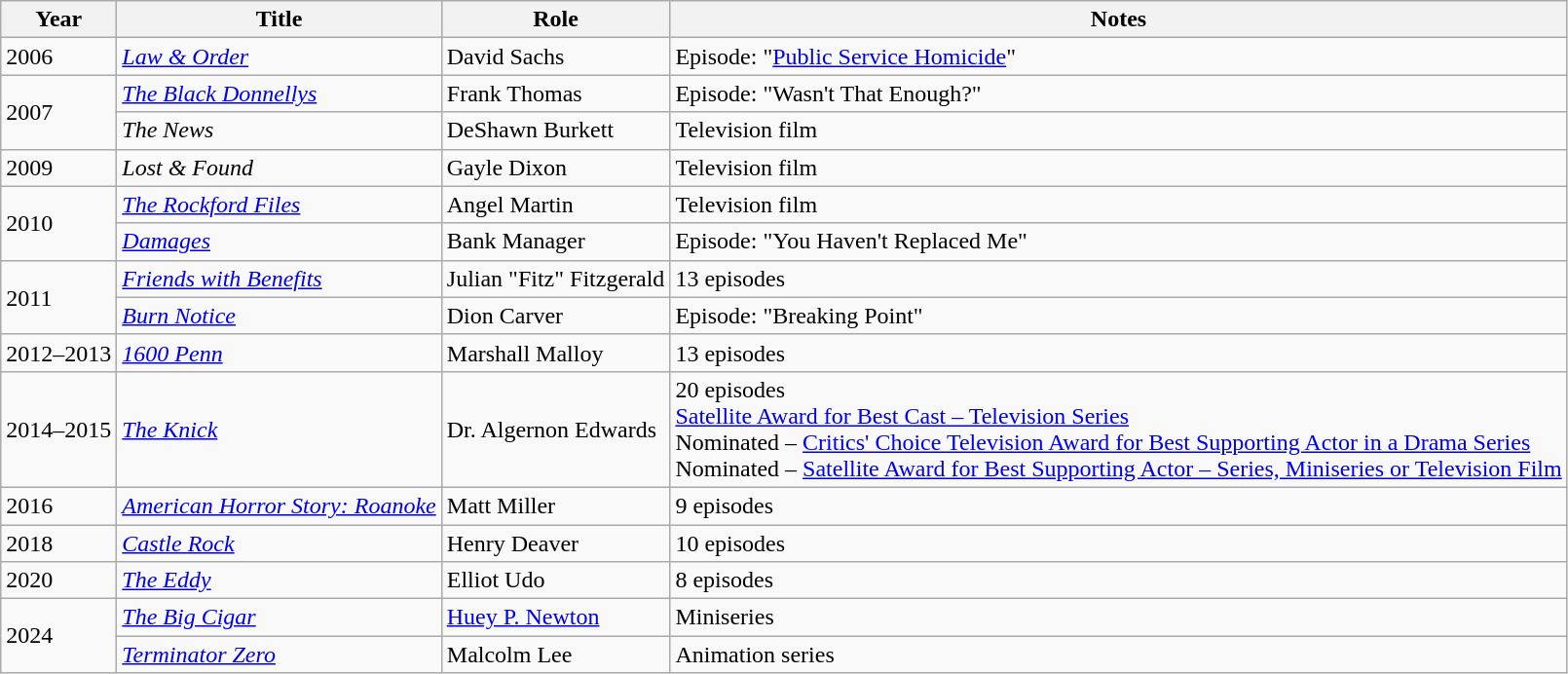<table class="wikitable sortable">
<tr>
<th>Year</th>
<th>Title</th>
<th>Role</th>
<th>Notes</th>
</tr>
<tr>
<td>2006</td>
<td><em><a href='#'>Law & Order</a></em></td>
<td>David Sachs</td>
<td>Episode: "<a href='#'>Public Service Homicide</a>"</td>
</tr>
<tr>
<td rowspan=2>2007</td>
<td><em><a href='#'>The Black Donnellys</a></em></td>
<td>Frank Thomas</td>
<td>Episode: "Wasn't That Enough?"</td>
</tr>
<tr>
<td><em>The News</em></td>
<td>DeShawn Burkett</td>
<td>Television film</td>
</tr>
<tr>
<td>2009</td>
<td><em>Lost & Found</em></td>
<td>Gayle Dixon</td>
<td>Television film</td>
</tr>
<tr>
<td rowspan=2>2010</td>
<td><em><a href='#'>The Rockford Files</a></em></td>
<td>Angel Martin</td>
<td>Television film</td>
</tr>
<tr>
<td><em><a href='#'>Damages</a></em></td>
<td>Bank Manager</td>
<td>Episode: "You Haven't Replaced Me"</td>
</tr>
<tr>
<td rowspan=2>2011</td>
<td><em><a href='#'>Friends with Benefits</a></em></td>
<td>Julian "Fitz" Fitzgerald</td>
<td>13 episodes</td>
</tr>
<tr>
<td><em><a href='#'>Burn Notice</a></em></td>
<td>Dion Carver</td>
<td>Episode: "Breaking Point"</td>
</tr>
<tr>
<td>2012–2013</td>
<td><em><a href='#'>1600 Penn</a></em></td>
<td>Marshall Malloy</td>
<td>13 episodes</td>
</tr>
<tr>
<td>2014–2015</td>
<td><em><a href='#'>The Knick</a></em></td>
<td>Dr. Algernon Edwards</td>
<td>20 episodes<br><a href='#'>Satellite Award for Best Cast – Television Series</a><br>Nominated – <a href='#'>Critics' Choice Television Award for Best Supporting Actor in a Drama Series</a><br>Nominated – <a href='#'>Satellite Award for Best Supporting Actor – Series, Miniseries or Television Film</a></td>
</tr>
<tr>
<td>2016</td>
<td><em><a href='#'>American Horror Story: Roanoke</a></em></td>
<td>Matt Miller</td>
<td>9 episodes</td>
</tr>
<tr>
<td>2018</td>
<td><em><a href='#'>Castle Rock</a></em></td>
<td>Henry Deaver</td>
<td>10 episodes</td>
</tr>
<tr>
<td>2020</td>
<td><em><a href='#'>The Eddy</a></em></td>
<td>Elliot Udo</td>
<td>8 episodes</td>
</tr>
<tr>
<td rowspan="2">2024</td>
<td><em><a href='#'>The Big Cigar</a></em></td>
<td><a href='#'>Huey P. Newton</a></td>
<td>Miniseries</td>
</tr>
<tr>
<td><em><a href='#'>Terminator Zero</a></em></td>
<td>Malcolm Lee</td>
<td>Animation series</td>
</tr>
</table>
